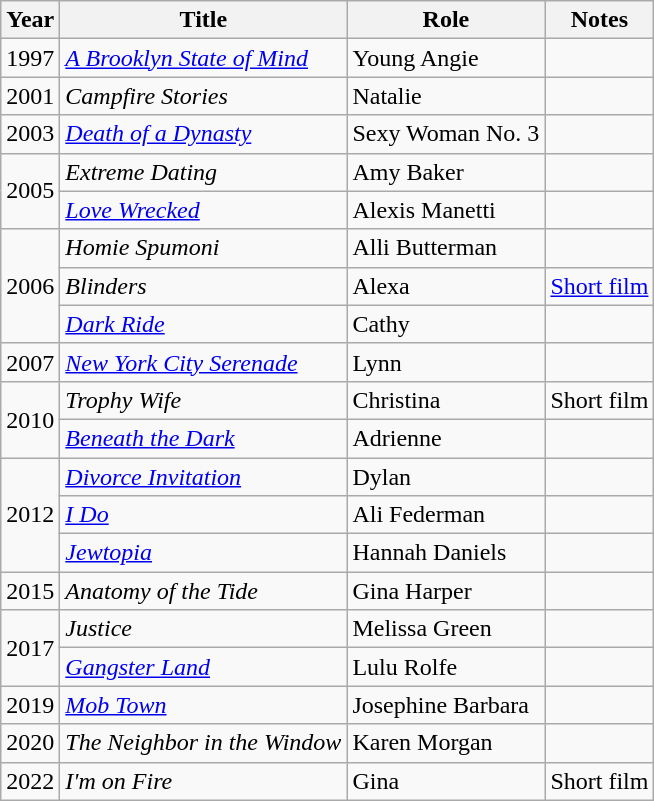<table class="wikitable sortable">
<tr>
<th>Year</th>
<th>Title</th>
<th>Role</th>
<th class="unsortable">Notes</th>
</tr>
<tr>
<td>1997</td>
<td><em><a href='#'>A Brooklyn State of Mind</a></em></td>
<td>Young Angie</td>
<td></td>
</tr>
<tr>
<td>2001</td>
<td><em>Campfire Stories</em></td>
<td>Natalie</td>
<td></td>
</tr>
<tr>
<td>2003</td>
<td><em><a href='#'>Death of a Dynasty</a></em></td>
<td>Sexy Woman No. 3</td>
<td></td>
</tr>
<tr>
<td rowspan=2>2005</td>
<td><em>Extreme Dating</em></td>
<td>Amy Baker</td>
<td></td>
</tr>
<tr>
<td><em><a href='#'>Love Wrecked</a></em></td>
<td>Alexis Manetti</td>
<td></td>
</tr>
<tr>
<td Rowspan=3>2006</td>
<td><em>Homie Spumoni</em></td>
<td>Alli Butterman</td>
<td></td>
</tr>
<tr>
<td><em>Blinders</em></td>
<td>Alexa</td>
<td><a href='#'>Short film</a></td>
</tr>
<tr>
<td><em><a href='#'>Dark Ride</a></em></td>
<td>Cathy</td>
<td></td>
</tr>
<tr>
<td>2007</td>
<td><em><a href='#'>New York City Serenade</a></em></td>
<td>Lynn</td>
<td></td>
</tr>
<tr>
<td rowspan=2>2010</td>
<td><em>Trophy Wife</em></td>
<td>Christina</td>
<td>Short film</td>
</tr>
<tr>
<td><em><a href='#'>Beneath the Dark</a></em></td>
<td>Adrienne</td>
<td></td>
</tr>
<tr>
<td rowspan=3>2012</td>
<td><em><a href='#'>Divorce Invitation</a></em></td>
<td>Dylan</td>
<td></td>
</tr>
<tr>
<td><em><a href='#'>I Do</a></em></td>
<td>Ali Federman</td>
<td></td>
</tr>
<tr>
<td><em><a href='#'>Jewtopia</a></em></td>
<td>Hannah Daniels</td>
<td></td>
</tr>
<tr>
<td>2015</td>
<td><em>Anatomy of the Tide</em></td>
<td>Gina Harper</td>
<td></td>
</tr>
<tr>
<td rowspan=2>2017</td>
<td><em>Justice</em></td>
<td>Melissa Green</td>
<td></td>
</tr>
<tr>
<td><em><a href='#'>Gangster Land</a></em></td>
<td>Lulu Rolfe</td>
<td></td>
</tr>
<tr>
<td>2019</td>
<td><em><a href='#'>Mob Town</a></em></td>
<td>Josephine Barbara</td>
<td></td>
</tr>
<tr>
<td>2020</td>
<td><em>The Neighbor in the Window</em></td>
<td>Karen Morgan</td>
<td></td>
</tr>
<tr>
<td>2022</td>
<td><em>I'm on Fire</em></td>
<td>Gina</td>
<td>Short film</td>
</tr>
</table>
